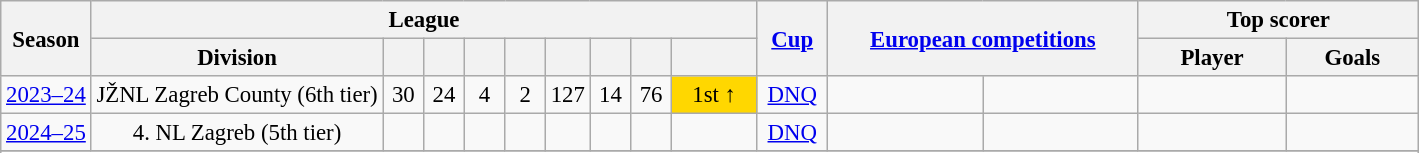<table class="wikitable" style="font-size:95%; text-align: center;">
<tr>
<th rowspan=2>Season</th>
<th colspan=9>League</th>
<th rowspan="2" style="width:40px;"><a href='#'>Cup</a></th>
<th rowspan="2" colspan="2" style="width:200px;"><a href='#'>European competitions</a></th>
<th colspan="2" style="width:180px;">Top scorer</th>
</tr>
<tr>
<th>Division</th>
<th width="20"></th>
<th width="20"></th>
<th width="20"></th>
<th width="20"></th>
<th width="20"></th>
<th width="20"></th>
<th width="20"></th>
<th width="50"></th>
<th>Player</th>
<th>Goals</th>
</tr>
<tr>
<td><a href='#'>2023–24</a></td>
<td>JŽNL Zagreb County (6th tier)</td>
<td>30</td>
<td>24</td>
<td>4</td>
<td>2</td>
<td>127</td>
<td>14</td>
<td>76</td>
<td bgcolor=gold>1st ↑</td>
<td><a href='#'>DNQ</a></td>
<td></td>
<td></td>
<td></td>
<td></td>
</tr>
<tr>
<td><a href='#'>2024–25</a></td>
<td>4. NL Zagreb (5th tier)</td>
<td></td>
<td></td>
<td></td>
<td></td>
<td></td>
<td></td>
<td></td>
<td></td>
<td><a href='#'>DNQ</a></td>
<td></td>
<td></td>
<td></td>
<td></td>
</tr>
<tr>
</tr>
<tr>
</tr>
</table>
